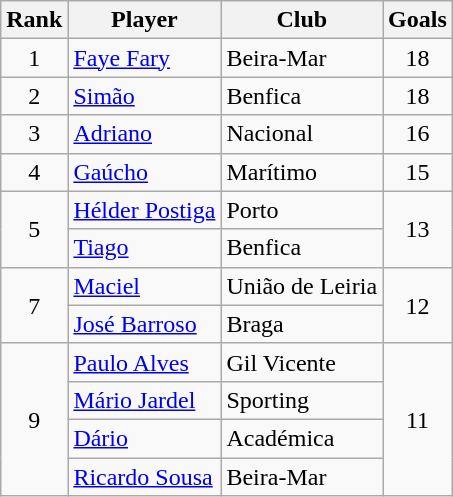<table class="wikitable" style="text-align:center;">
<tr>
<th>Rank</th>
<th>Player</th>
<th>Club</th>
<th>Goals</th>
</tr>
<tr>
<td>1</td>
<td align="left"> <a href='#'>Faye Fary</a></td>
<td align="left">Beira-Mar</td>
<td>18</td>
</tr>
<tr>
<td>2</td>
<td align="left"> <a href='#'>Simão</a></td>
<td align="left">Benfica</td>
<td>18</td>
</tr>
<tr>
<td>3</td>
<td align="left"> <a href='#'>Adriano</a></td>
<td align="left">Nacional</td>
<td>16</td>
</tr>
<tr>
<td>4</td>
<td align="left"> <a href='#'>Gaúcho</a></td>
<td align="left">Marítimo</td>
<td>15</td>
</tr>
<tr>
<td rowspan=2>5</td>
<td align="left"> <a href='#'>Hélder Postiga</a></td>
<td align="left">Porto</td>
<td rowspan=2>13</td>
</tr>
<tr>
<td align="left"> <a href='#'>Tiago</a></td>
<td align="left">Benfica</td>
</tr>
<tr>
<td rowspan=2>7</td>
<td align="left"> <a href='#'>Maciel</a></td>
<td align="left">União de Leiria</td>
<td rowspan=2>12</td>
</tr>
<tr>
<td align="left"> <a href='#'>José Barroso</a></td>
<td align="left">Braga</td>
</tr>
<tr>
<td rowspan=4>9</td>
<td align="left"> <a href='#'>Paulo Alves</a></td>
<td align="left">Gil Vicente</td>
<td rowspan=4>11</td>
</tr>
<tr>
<td align="left"> <a href='#'>Mário Jardel</a></td>
<td align="left">Sporting</td>
</tr>
<tr>
<td align="left"> <a href='#'>Dário</a></td>
<td align="left">Académica</td>
</tr>
<tr>
<td align="left"> <a href='#'>Ricardo Sousa</a></td>
<td align="left">Beira-Mar</td>
</tr>
</table>
